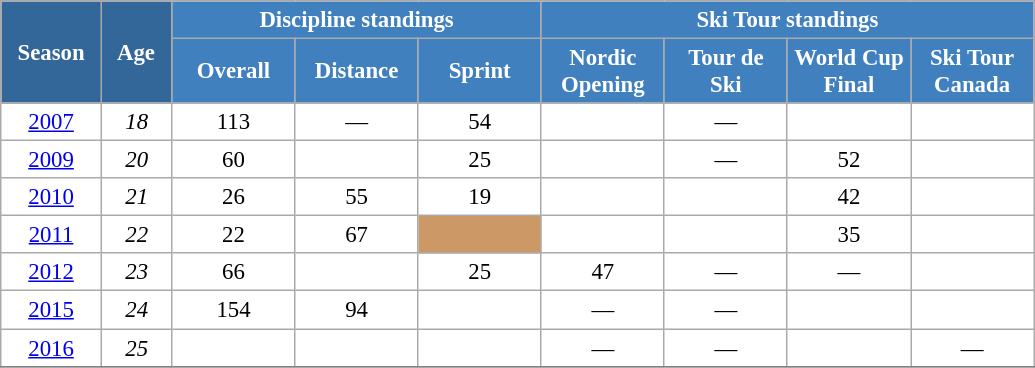<table class="wikitable" style="font-size:95%; text-align:center; border:grey solid 1px; border-collapse:collapse; background:#ffffff;">
<tr>
<th style="background-color:#369; color:white; width:60px;" rowspan="2"> Season </th>
<th style="background-color:#369; color:white; width:40px;" rowspan="2"> Age </th>
<th style="background-color:#4180be; color:white;" colspan="3">Discipline standings</th>
<th style="background-color:#4180be; color:white;" colspan="4">Ski Tour standings</th>
</tr>
<tr>
<th style="background-color:#4180be; color:white; width:75px;">Overall</th>
<th style="background-color:#4180be; color:white; width:75px;">Distance</th>
<th style="background-color:#4180be; color:white; width:75px;">Sprint</th>
<th style="background-color:#4180be; color:white; width:75px;">Nordic<br>Opening</th>
<th style="background-color:#4180be; color:white; width:75px;">Tour de<br>Ski</th>
<th style="background-color:#4180be; color:white; width:75px;">World Cup<br>Final</th>
<th style="background-color:#4180be; color:white; width:75px;">Ski Tour<br>Canada</th>
</tr>
<tr>
<td><a href='#'>2007</a></td>
<td><em>18</em></td>
<td>113</td>
<td>—</td>
<td>54</td>
<td></td>
<td>—</td>
<td></td>
<td></td>
</tr>
<tr>
<td><a href='#'>2009</a></td>
<td><em>20</em></td>
<td>60</td>
<td></td>
<td>25</td>
<td></td>
<td>—</td>
<td>52</td>
<td></td>
</tr>
<tr>
<td><a href='#'>2010</a></td>
<td><em>21</em></td>
<td>26</td>
<td>55</td>
<td>19</td>
<td></td>
<td></td>
<td>42</td>
<td></td>
</tr>
<tr>
<td><a href='#'>2011</a></td>
<td><em>22</em></td>
<td>22</td>
<td>67</td>
<td style="background:#c96;"></td>
<td></td>
<td></td>
<td>35</td>
<td></td>
</tr>
<tr>
<td><a href='#'>2012</a></td>
<td><em>23</em></td>
<td>66</td>
<td></td>
<td>25</td>
<td>47</td>
<td>—</td>
<td>—</td>
<td></td>
</tr>
<tr>
<td><a href='#'>2015</a></td>
<td><em>24</em></td>
<td>154</td>
<td>94</td>
<td></td>
<td>—</td>
<td>—</td>
<td></td>
<td></td>
</tr>
<tr>
<td><a href='#'>2016</a></td>
<td><em>25</em></td>
<td></td>
<td></td>
<td></td>
<td>—</td>
<td>—</td>
<td></td>
<td>—</td>
</tr>
<tr>
</tr>
</table>
